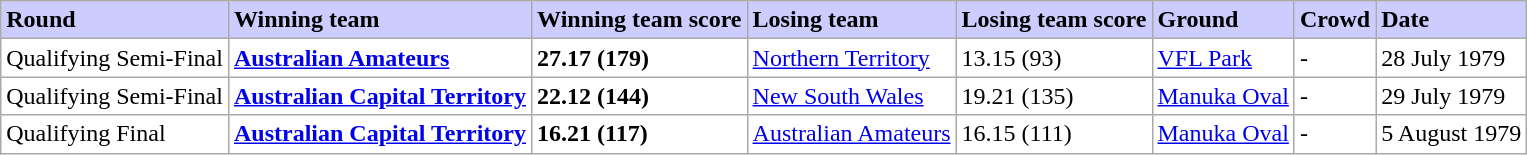<table class="wikitable">
<tr bgcolor="#CCCCFF">
<td><strong>Round</strong></td>
<td><strong>Winning team</strong></td>
<td><strong>Winning team score</strong></td>
<td><strong>Losing team</strong></td>
<td><strong>Losing team score</strong></td>
<td><strong>Ground</strong></td>
<td><strong>Crowd</strong></td>
<td><strong>Date</strong></td>
</tr>
<tr bgcolor="#FFFFFF">
<td>Qualifying Semi-Final</td>
<td><strong><a href='#'>Australian Amateurs</a></strong></td>
<td><strong>27.17 (179)</strong></td>
<td><a href='#'>Northern Territory</a></td>
<td>13.15 (93)</td>
<td><a href='#'>VFL Park</a></td>
<td>-</td>
<td>28 July 1979</td>
</tr>
<tr bgcolor="#FFFFFF">
<td>Qualifying Semi-Final</td>
<td><strong><a href='#'>Australian Capital Territory</a></strong></td>
<td><strong>22.12 (144)</strong></td>
<td><a href='#'>New South Wales</a></td>
<td>19.21 (135)</td>
<td><a href='#'>Manuka Oval</a></td>
<td>-</td>
<td>29 July 1979</td>
</tr>
<tr bgcolor="#FFFFFF">
<td>Qualifying Final</td>
<td><strong><a href='#'>Australian Capital Territory</a></strong></td>
<td><strong>16.21 (117)</strong></td>
<td><a href='#'>Australian Amateurs</a></td>
<td>16.15 (111)</td>
<td><a href='#'>Manuka Oval</a></td>
<td>-</td>
<td>5 August 1979</td>
</tr>
</table>
